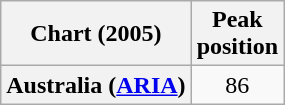<table class="wikitable plainrowheaders">
<tr>
<th>Chart (2005)</th>
<th>Peak<br>position</th>
</tr>
<tr>
<th scope="row">Australia (<a href='#'>ARIA</a>)</th>
<td align="center">86</td>
</tr>
</table>
